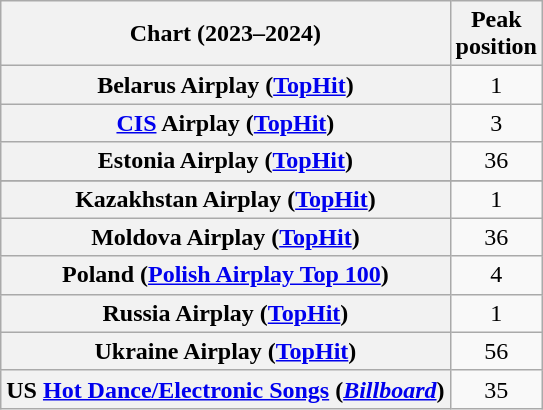<table class="wikitable sortable plainrowheaders" style="text-align:center">
<tr>
<th scope="col">Chart (2023–2024)</th>
<th scope="col">Peak<br>position</th>
</tr>
<tr>
<th scope="row">Belarus Airplay (<a href='#'>TopHit</a>)</th>
<td>1</td>
</tr>
<tr>
<th scope="row"><a href='#'>CIS</a> Airplay (<a href='#'>TopHit</a>)</th>
<td>3</td>
</tr>
<tr>
<th scope="row">Estonia Airplay (<a href='#'>TopHit</a>)</th>
<td>36</td>
</tr>
<tr>
</tr>
<tr>
<th scope="row">Kazakhstan Airplay (<a href='#'>TopHit</a>)</th>
<td>1</td>
</tr>
<tr>
<th scope="row">Moldova Airplay (<a href='#'>TopHit</a>)</th>
<td>36</td>
</tr>
<tr>
<th scope="row">Poland (<a href='#'>Polish Airplay Top 100</a>)</th>
<td>4</td>
</tr>
<tr>
<th scope="row">Russia Airplay (<a href='#'>TopHit</a>)</th>
<td>1</td>
</tr>
<tr>
<th scope="row">Ukraine Airplay (<a href='#'>TopHit</a>)</th>
<td>56</td>
</tr>
<tr>
<th scope="row">US <a href='#'>Hot Dance/Electronic Songs</a> (<em><a href='#'>Billboard</a></em>)</th>
<td>35</td>
</tr>
</table>
